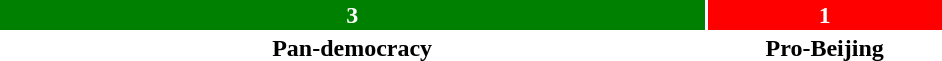<table style="width:50%; text-align:center;">
<tr style="color:white;">
<td style="background:green; width:75%;"><strong>3</strong></td>
<td style="background:red; width:25%;"><strong>1</strong></td>
</tr>
<tr>
<td><span><strong>Pan-democracy</strong></span></td>
<td><span><strong>Pro-Beijing</strong></span></td>
</tr>
</table>
